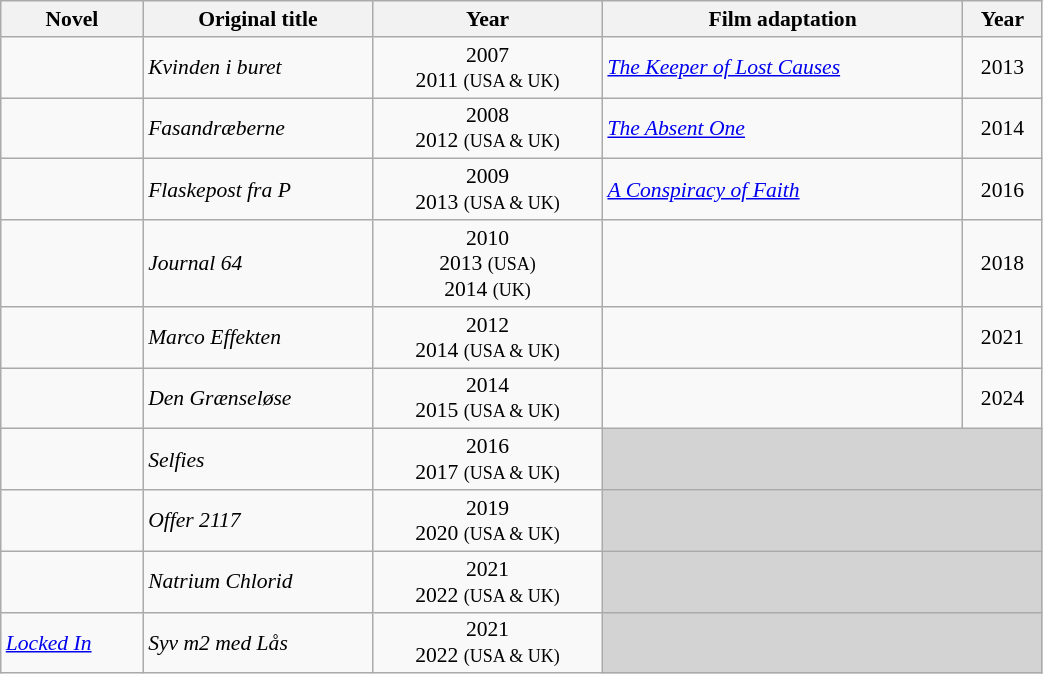<table class="wikitable" width=55% style="font-size:90%; text-align:left;">
<tr>
<th>Novel</th>
<th>Original title</th>
<th>Year</th>
<th>Film adaptation</th>
<th>Year</th>
</tr>
<tr>
<td><em></em></td>
<td><em>Kvinden i buret</em></td>
<td align=center>2007<br>2011 <small>(USA & UK)</small></td>
<td><em><a href='#'>The Keeper of Lost Causes</a></em></td>
<td align=center>2013</td>
</tr>
<tr>
<td><em></em></td>
<td><em>Fasandræberne</em></td>
<td align=center>2008<br>2012 <small>(USA & UK)</small></td>
<td><em><a href='#'>The Absent One</a></em></td>
<td align=center>2014</td>
</tr>
<tr>
<td><em></em></td>
<td><em>Flaskepost fra P</em></td>
<td align=center>2009<br>2013 <small>(USA & UK)</small></td>
<td><em><a href='#'>A Conspiracy of Faith</a></em></td>
<td align=center>2016</td>
</tr>
<tr>
<td><em></em></td>
<td><em>Journal 64</em></td>
<td align=center>2010<br>2013 <small>(USA)</small><br>2014 <small>(UK)</small></td>
<td><em></em></td>
<td align=center>2018</td>
</tr>
<tr>
<td><em></em></td>
<td><em>Marco Effekten</em></td>
<td align=center>2012<br>2014 <small>(USA & UK)</small></td>
<td><em></em></td>
<td align=center>2021</td>
</tr>
<tr>
<td><em></em></td>
<td><em>Den Grænseløse</em></td>
<td align=center>2014<br>2015 <small>(USA & UK)</small></td>
<td><em></em></td>
<td align=center>2024</td>
</tr>
<tr>
<td><em></em></td>
<td><em>Selfies</em></td>
<td align=center>2016<br>2017 <small>(USA & UK)</small></td>
<td align=center bgcolor=lightgrey colspan=2></td>
</tr>
<tr>
<td><em></em></td>
<td><em>Offer 2117</em></td>
<td align=center>2019<br>2020 <small>(USA & UK)</small></td>
<td align=center bgcolor=lightgrey colspan=2></td>
</tr>
<tr>
<td><em></em></td>
<td><em>Natrium Chlorid</em></td>
<td align=center>2021<br>2022 <small>(USA & UK)</small></td>
<td align=center bgcolor=lightgrey colspan=2></td>
</tr>
<tr>
<td><em><a href='#'>Locked In</a></em></td>
<td><em>Syv m2 med Lås</em></td>
<td align=center>2021<br>2022 <small>(USA & UK)</small></td>
<td align=center bgcolor=lightgrey colspan=2></td>
</tr>
</table>
